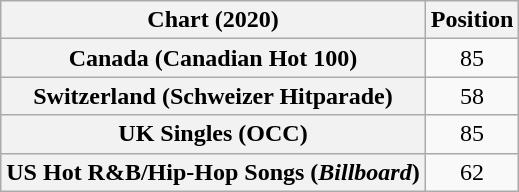<table class="wikitable sortable plainrowheaders" style="text-align:center">
<tr>
<th scope="col">Chart (2020)</th>
<th scope="col">Position</th>
</tr>
<tr>
<th scope="row">Canada (Canadian Hot 100)</th>
<td>85</td>
</tr>
<tr>
<th scope="row">Switzerland (Schweizer Hitparade)</th>
<td>58</td>
</tr>
<tr>
<th scope="row">UK Singles (OCC)</th>
<td>85</td>
</tr>
<tr>
<th scope="row">US Hot R&B/Hip-Hop Songs (<em>Billboard</em>)</th>
<td>62</td>
</tr>
</table>
